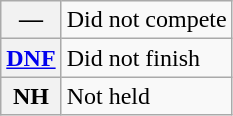<table class="wikitable">
<tr>
<th scope="row">—</th>
<td>Did not compete</td>
</tr>
<tr>
<th scope="row"><a href='#'>DNF</a></th>
<td>Did not finish</td>
</tr>
<tr>
<th scope="row">NH</th>
<td>Not held</td>
</tr>
</table>
